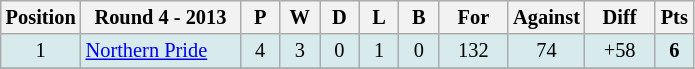<table class="wikitable" style="text-align:center; font-size:85%;">
<tr>
<th width=40 abbr="Position">Position</th>
<th width=100>Round 4 - 2013</th>
<th width=20 abbr="Played">P</th>
<th width=20 abbr="Won">W</th>
<th width=20 abbr="Drawn">D</th>
<th width=20 abbr="Lost">L</th>
<th width=20 abbr="Bye">B</th>
<th width=40 abbr="Points for">For</th>
<th width=40 abbr="Points against">Against</th>
<th width=40 abbr="Points difference">Diff</th>
<th width=20 abbr="Points">Pts</th>
</tr>
<tr style="background: #d7ebed;">
<td>1</td>
<td style="text-align:left;"> <a href='#'>Northern Pride</a></td>
<td>4</td>
<td>3</td>
<td>0</td>
<td>1</td>
<td>0</td>
<td>132</td>
<td>74</td>
<td>+58</td>
<td><strong>6</strong></td>
</tr>
<tr>
</tr>
</table>
